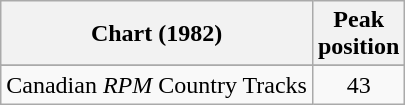<table class="wikitable sortable">
<tr>
<th align="left">Chart (1982)</th>
<th align="center">Peak<br>position</th>
</tr>
<tr>
</tr>
<tr>
<td align="left">Canadian <em>RPM</em> Country Tracks</td>
<td align="center">43</td>
</tr>
</table>
